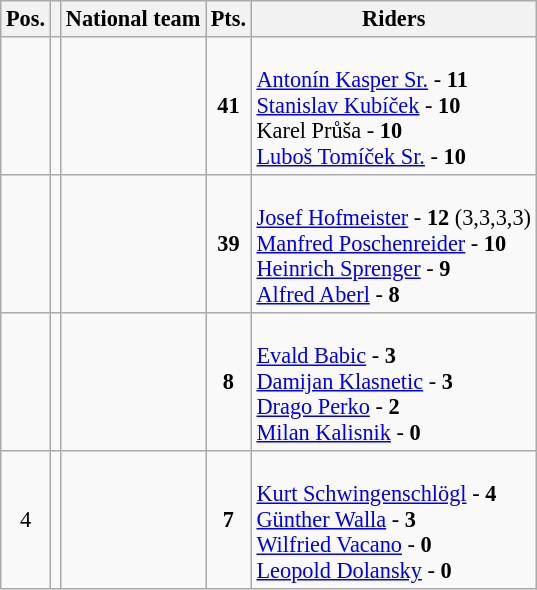<table class=wikitable style="font-size:93%;">
<tr>
<th>Pos.</th>
<th></th>
<th>National team</th>
<th>Pts.</th>
<th>Riders</th>
</tr>
<tr align=center >
<td></td>
<td></td>
<td align=left></td>
<td><strong>41</strong></td>
<td align=left><br><a href='#'>Antonín Kasper Sr.</a> - <strong>11</strong> <br>
<a href='#'>Stanislav Kubíček</a> - <strong>10</strong> <br>
Karel Průša - <strong>10</strong> <br>
<a href='#'>Luboš Tomíček Sr.</a> - <strong>10</strong> <br></td>
</tr>
<tr align=center >
<td></td>
<td></td>
<td align=left></td>
<td><strong>39</strong></td>
<td align=left><br><a href='#'>Josef Hofmeister</a> - <strong>12</strong> (3,3,3,3) <br>
<a href='#'>Manfred Poschenreider</a> - <strong>10</strong> <br>
<a href='#'>Heinrich Sprenger</a> - <strong>9</strong> <br>
<a href='#'>Alfred Aberl</a> - <strong>8</strong> <br></td>
</tr>
<tr align=center >
<td></td>
<td></td>
<td align=left></td>
<td><strong>8</strong></td>
<td align=left><br><a href='#'>Evald Babic</a> - <strong>3</strong> <br>
<a href='#'>Damijan Klasnetic</a> - <strong>3</strong> <br>
<a href='#'>Drago Perko</a> - <strong>2</strong> <br>
<a href='#'>Milan Kalisnik</a> - <strong>0</strong> <br></td>
</tr>
<tr align=center>
<td>4</td>
<td></td>
<td align=left></td>
<td><strong>7</strong></td>
<td align=left><br><a href='#'>Kurt Schwingenschlögl</a> - <strong>4</strong> <br>
<a href='#'>Günther Walla</a> - <strong>3</strong> <br>
<a href='#'>Wilfried Vacano</a> - <strong>0</strong> <br>
<a href='#'>Leopold Dolansky</a> - <strong>0</strong> <br></td>
</tr>
</table>
